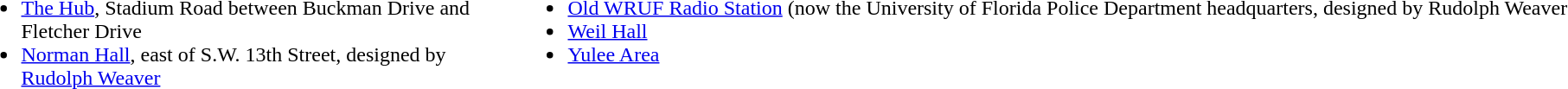<table>
<tr>
<td valign="top" width=10%><br><ul><li><a href='#'>The Hub</a>, Stadium Road between Buckman Drive and Fletcher Drive</li><li><a href='#'>Norman Hall</a>, east of S.W. 13th Street, designed by <a href='#'>Rudolph Weaver</a></li></ul></td>
<td valign="top" width=20%><br><ul><li><a href='#'>Old WRUF Radio Station</a> (now the University of Florida Police Department headquarters, designed by Rudolph Weaver</li><li><a href='#'>Weil Hall</a></li><li><a href='#'>Yulee Area</a></li></ul></td>
</tr>
</table>
